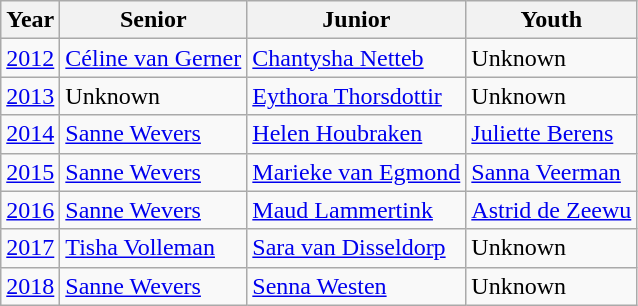<table class="wikitable">
<tr>
<th>Year</th>
<th>Senior</th>
<th>Junior</th>
<th>Youth</th>
</tr>
<tr>
<td><a href='#'>2012</a></td>
<td><a href='#'>Céline van Gerner</a></td>
<td><a href='#'>Chantysha Netteb</a></td>
<td>Unknown</td>
</tr>
<tr>
<td><a href='#'>2013</a></td>
<td>Unknown</td>
<td><a href='#'>Eythora Thorsdottir</a></td>
<td>Unknown</td>
</tr>
<tr>
<td><a href='#'>2014</a></td>
<td><a href='#'>Sanne Wevers</a></td>
<td><a href='#'>Helen Houbraken</a></td>
<td><a href='#'>Juliette Berens</a></td>
</tr>
<tr>
<td><a href='#'>2015</a></td>
<td><a href='#'>Sanne Wevers</a></td>
<td><a href='#'>Marieke van Egmond</a></td>
<td><a href='#'>Sanna Veerman</a></td>
</tr>
<tr>
<td><a href='#'>2016</a></td>
<td><a href='#'>Sanne Wevers</a></td>
<td><a href='#'>Maud Lammertink</a></td>
<td><a href='#'>Astrid de Zeewu</a></td>
</tr>
<tr>
<td><a href='#'>2017</a></td>
<td><a href='#'>Tisha Volleman</a></td>
<td><a href='#'>Sara van Disseldorp</a></td>
<td>Unknown</td>
</tr>
<tr>
<td><a href='#'>2018</a></td>
<td><a href='#'>Sanne Wevers</a></td>
<td><a href='#'>Senna Westen</a></td>
<td>Unknown</td>
</tr>
</table>
